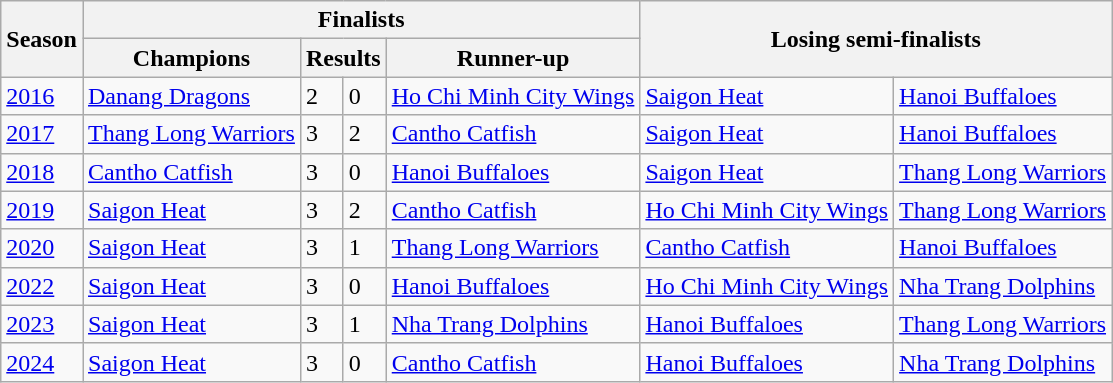<table class="wikitable sortable plainrowheaders">
<tr>
<th rowspan="2">Season</th>
<th colspan="4">Finalists</th>
<th colspan="2" rowspan="2">Losing semi-finalists</th>
</tr>
<tr>
<th>Champions</th>
<th colspan="2">Results</th>
<th>Runner-up</th>
</tr>
<tr>
<td><a href='#'>2016</a></td>
<td><a href='#'>Danang Dragons</a></td>
<td>2</td>
<td>0</td>
<td><a href='#'>Ho Chi Minh City Wings</a></td>
<td><a href='#'>Saigon Heat</a></td>
<td><a href='#'>Hanoi Buffaloes</a></td>
</tr>
<tr>
<td><a href='#'>2017</a></td>
<td><a href='#'>Thang Long Warriors</a></td>
<td>3</td>
<td>2</td>
<td><a href='#'>Cantho Catfish</a></td>
<td><a href='#'>Saigon Heat</a></td>
<td><a href='#'>Hanoi Buffaloes</a></td>
</tr>
<tr>
<td><a href='#'>2018</a></td>
<td><a href='#'>Cantho Catfish</a></td>
<td>3</td>
<td>0</td>
<td><a href='#'>Hanoi Buffaloes</a></td>
<td><a href='#'>Saigon Heat</a></td>
<td><a href='#'>Thang Long Warriors</a></td>
</tr>
<tr>
<td><a href='#'>2019</a></td>
<td><a href='#'>Saigon Heat</a></td>
<td>3</td>
<td>2</td>
<td><a href='#'>Cantho Catfish</a></td>
<td><a href='#'>Ho Chi Minh City Wings</a></td>
<td><a href='#'>Thang Long Warriors</a></td>
</tr>
<tr>
<td><a href='#'>2020</a></td>
<td><a href='#'>Saigon Heat</a></td>
<td>3</td>
<td>1</td>
<td><a href='#'>Thang Long Warriors</a></td>
<td><a href='#'>Cantho Catfish</a></td>
<td><a href='#'>Hanoi Buffaloes</a></td>
</tr>
<tr>
<td><a href='#'>2022</a></td>
<td><a href='#'>Saigon Heat</a></td>
<td>3</td>
<td>0</td>
<td><a href='#'>Hanoi Buffaloes</a></td>
<td><a href='#'>Ho Chi Minh City Wings</a></td>
<td><a href='#'>Nha Trang Dolphins</a></td>
</tr>
<tr>
<td><a href='#'>2023</a></td>
<td><a href='#'>Saigon Heat</a></td>
<td>3</td>
<td>1</td>
<td><a href='#'>Nha Trang Dolphins</a></td>
<td><a href='#'>Hanoi Buffaloes</a></td>
<td><a href='#'>Thang Long Warriors</a></td>
</tr>
<tr>
<td><a href='#'>2024</a></td>
<td><a href='#'>Saigon Heat</a></td>
<td>3</td>
<td>0</td>
<td><a href='#'>Cantho Catfish</a></td>
<td><a href='#'>Hanoi Buffaloes</a></td>
<td><a href='#'>Nha Trang Dolphins</a></td>
</tr>
</table>
